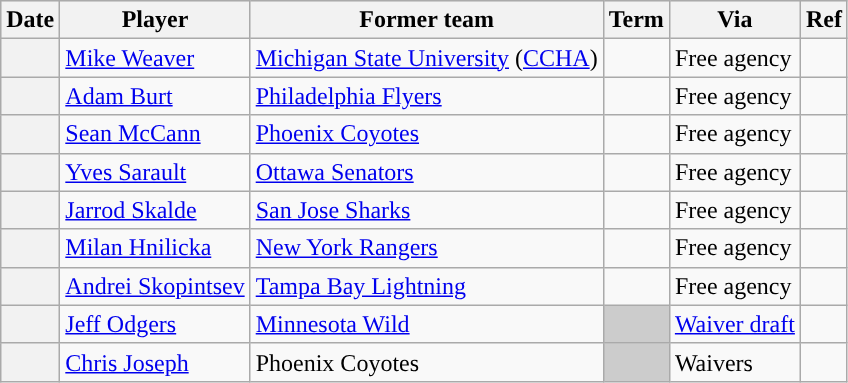<table class="wikitable plainrowheaders">
<tr style="background:#ddd; text-align:center;">
<th>Date</th>
<th>Player</th>
<th>Former team</th>
<th>Term</th>
<th>Via</th>
<th>Ref</th>
</tr>
<tr>
<th scope="row"></th>
<td><a href='#'>Mike Weaver</a></td>
<td><a href='#'>Michigan State University</a> (<a href='#'>CCHA</a>)</td>
<td></td>
<td>Free agency</td>
<td></td>
</tr>
<tr>
<th scope="row"></th>
<td><a href='#'>Adam Burt</a></td>
<td><a href='#'>Philadelphia Flyers</a></td>
<td></td>
<td>Free agency</td>
<td></td>
</tr>
<tr>
<th scope="row"></th>
<td><a href='#'>Sean McCann</a></td>
<td><a href='#'>Phoenix Coyotes</a></td>
<td></td>
<td>Free agency</td>
<td></td>
</tr>
<tr>
<th scope="row"></th>
<td><a href='#'>Yves Sarault</a></td>
<td><a href='#'>Ottawa Senators</a></td>
<td></td>
<td>Free agency</td>
<td></td>
</tr>
<tr>
<th scope="row"></th>
<td><a href='#'>Jarrod Skalde</a></td>
<td><a href='#'>San Jose Sharks</a></td>
<td></td>
<td>Free agency</td>
<td></td>
</tr>
<tr>
<th scope="row"></th>
<td><a href='#'>Milan Hnilicka</a></td>
<td><a href='#'>New York Rangers</a></td>
<td></td>
<td>Free agency</td>
<td></td>
</tr>
<tr>
<th scope="row"></th>
<td><a href='#'>Andrei Skopintsev</a></td>
<td><a href='#'>Tampa Bay Lightning</a></td>
<td></td>
<td>Free agency</td>
<td></td>
</tr>
<tr>
<th scope="row"></th>
<td><a href='#'>Jeff Odgers</a></td>
<td><a href='#'>Minnesota Wild</a></td>
<td style="background:#ccc"></td>
<td><a href='#'>Waiver draft</a></td>
<td></td>
</tr>
<tr>
<th scope="row"></th>
<td><a href='#'>Chris Joseph</a></td>
<td>Phoenix Coyotes</td>
<td style="background:#ccc"></td>
<td>Waivers</td>
<td></td>
</tr>
</table>
